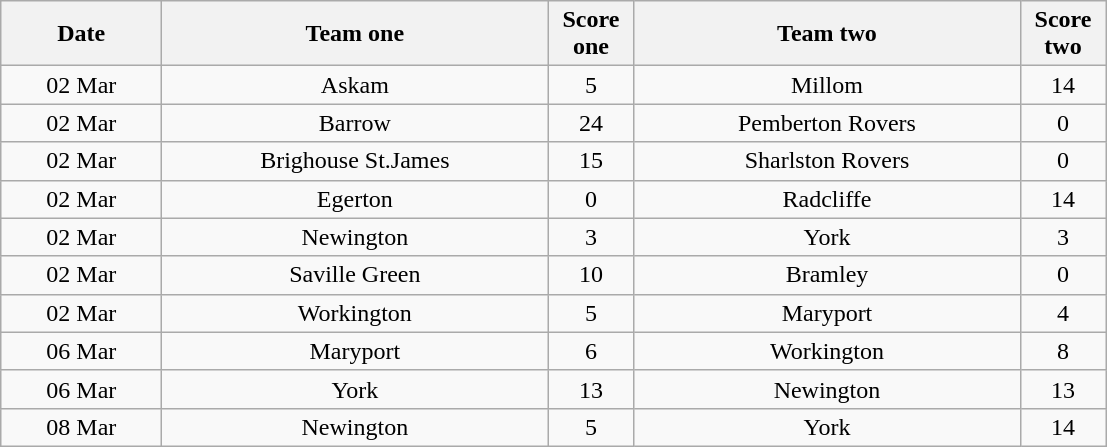<table class="wikitable" style="text-align: center">
<tr>
<th width=100>Date</th>
<th width=250>Team one</th>
<th width=50>Score one</th>
<th width=250>Team two</th>
<th width=50>Score two</th>
</tr>
<tr>
<td>02 Mar</td>
<td>Askam</td>
<td>5</td>
<td>Millom</td>
<td>14</td>
</tr>
<tr>
<td>02 Mar</td>
<td>Barrow</td>
<td>24</td>
<td>Pemberton Rovers</td>
<td>0</td>
</tr>
<tr>
<td>02 Mar</td>
<td>Brighouse St.James</td>
<td>15</td>
<td>Sharlston Rovers</td>
<td>0</td>
</tr>
<tr>
<td>02 Mar</td>
<td>Egerton</td>
<td>0</td>
<td>Radcliffe</td>
<td>14</td>
</tr>
<tr>
<td>02 Mar</td>
<td>Newington</td>
<td>3</td>
<td>York</td>
<td>3</td>
</tr>
<tr>
<td>02 Mar</td>
<td>Saville Green</td>
<td>10</td>
<td>Bramley</td>
<td>0</td>
</tr>
<tr>
<td>02 Mar</td>
<td>Workington</td>
<td>5</td>
<td>Maryport</td>
<td>4</td>
</tr>
<tr>
<td>06 Mar</td>
<td>Maryport</td>
<td>6</td>
<td>Workington</td>
<td>8</td>
</tr>
<tr>
<td>06 Mar</td>
<td>York</td>
<td>13</td>
<td>Newington</td>
<td>13</td>
</tr>
<tr>
<td>08 Mar</td>
<td>Newington</td>
<td>5</td>
<td>York</td>
<td>14</td>
</tr>
</table>
